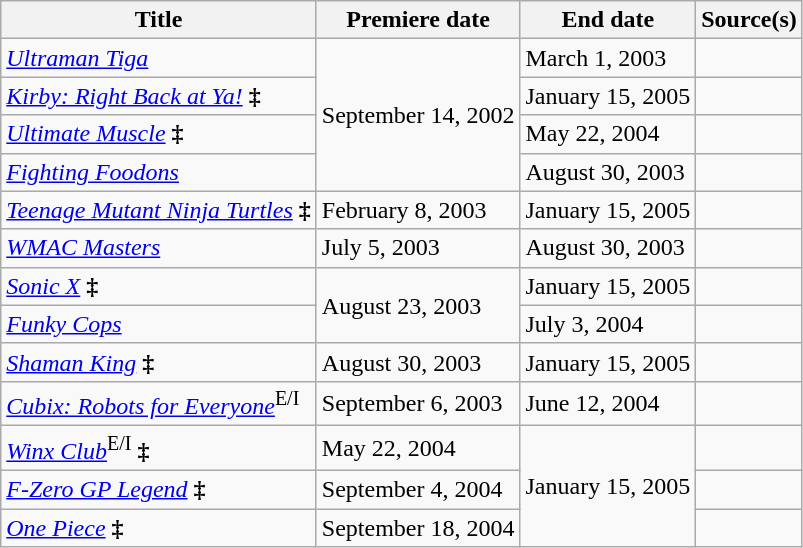<table class="wikitable sortable">
<tr>
<th>Title</th>
<th>Premiere date</th>
<th>End date</th>
<th>Source(s)</th>
</tr>
<tr>
<td><em><a href='#'>Ultraman Tiga</a></em></td>
<td rowspan=4>September 14, 2002</td>
<td>March 1, 2003</td>
<td></td>
</tr>
<tr>
<td><em><a href='#'>Kirby: Right Back at Ya!</a></em> <strong>‡</strong></td>
<td>January 15, 2005</td>
<td></td>
</tr>
<tr>
<td><em><a href='#'>Ultimate Muscle</a></em> <strong>‡</strong></td>
<td>May 22, 2004</td>
<td></td>
</tr>
<tr>
<td><em><a href='#'>Fighting Foodons</a></em></td>
<td>August 30, 2003</td>
<td></td>
</tr>
<tr>
<td><em><a href='#'>Teenage Mutant Ninja Turtles</a></em> <strong>‡</strong></td>
<td>February 8, 2003</td>
<td>January 15, 2005</td>
<td></td>
</tr>
<tr>
<td><em><a href='#'>WMAC Masters</a></em></td>
<td>July 5, 2003</td>
<td>August 30, 2003</td>
<td></td>
</tr>
<tr>
<td><em><a href='#'>Sonic X</a></em> <strong>‡</strong></td>
<td rowspan=2>August 23, 2003</td>
<td>January 15, 2005</td>
<td></td>
</tr>
<tr>
<td><em><a href='#'>Funky Cops</a></em></td>
<td>July 3, 2004</td>
<td></td>
</tr>
<tr>
<td><em><a href='#'>Shaman King</a></em> <strong>‡</strong></td>
<td>August 30, 2003</td>
<td>January 15, 2005</td>
<td></td>
</tr>
<tr>
<td><em><a href='#'>Cubix: Robots for Everyone</a></em><sup>E/I</sup></td>
<td>September 6, 2003</td>
<td>June 12, 2004</td>
<td></td>
</tr>
<tr>
<td><em><a href='#'>Winx Club</a></em><sup>E/I</sup> <strong>‡</strong></td>
<td>May 22, 2004</td>
<td rowspan=3>January 15, 2005</td>
<td></td>
</tr>
<tr>
<td><em><a href='#'>F-Zero GP Legend</a></em> <strong>‡</strong></td>
<td>September 4, 2004</td>
<td></td>
</tr>
<tr>
<td><em><a href='#'>One Piece</a></em> <strong>‡</strong></td>
<td>September 18, 2004</td>
<td></td>
</tr>
</table>
